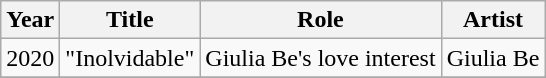<table class="wikitable unsortable">
<tr>
<th>Year</th>
<th>Title</th>
<th>Role</th>
<th>Artist</th>
</tr>
<tr>
<td>2020</td>
<td>"Inolvidable"</td>
<td>Giulia Be's love interest</td>
<td>Giulia Be</td>
</tr>
<tr>
</tr>
</table>
